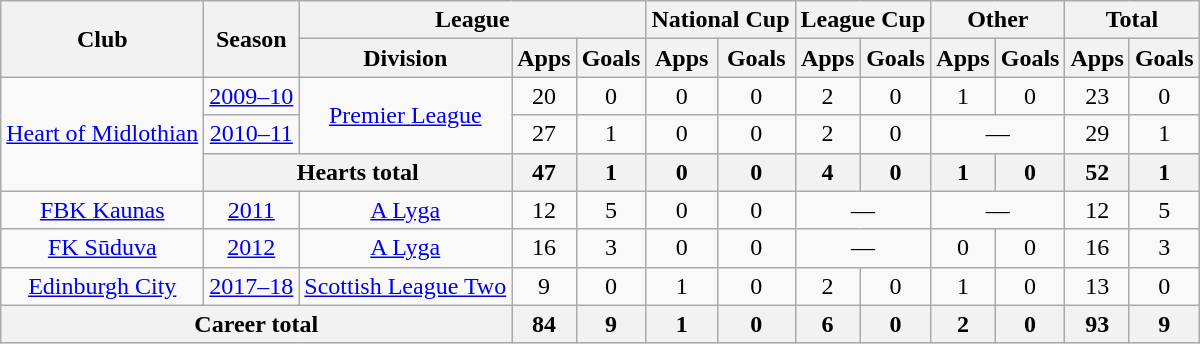<table class="wikitable" style="text-align: center">
<tr>
<th rowspan="2">Club</th>
<th rowspan="2">Season</th>
<th colspan="3">League</th>
<th colspan="2">National Cup</th>
<th colspan="2">League Cup</th>
<th colspan="2">Other</th>
<th colspan="2">Total</th>
</tr>
<tr>
<th>Division</th>
<th>Apps</th>
<th>Goals</th>
<th>Apps</th>
<th>Goals</th>
<th>Apps</th>
<th>Goals</th>
<th>Apps</th>
<th>Goals</th>
<th>Apps</th>
<th>Goals</th>
</tr>
<tr>
<td rowspan="3"><a href='#'>Heart of Midlothian</a></td>
<td><a href='#'>2009–10</a></td>
<td rowspan="2"><a href='#'>Premier League</a></td>
<td>20</td>
<td>0</td>
<td>0</td>
<td>0</td>
<td>2</td>
<td>0</td>
<td>1</td>
<td>0</td>
<td>23</td>
<td>0</td>
</tr>
<tr>
<td><a href='#'>2010–11</a></td>
<td>27</td>
<td>1</td>
<td>0</td>
<td>0</td>
<td>2</td>
<td>0</td>
<td colspan="2">—</td>
<td>29</td>
<td>1</td>
</tr>
<tr>
<th colspan="2">Hearts total</th>
<th>47</th>
<th>1</th>
<th>0</th>
<th>0</th>
<th>4</th>
<th>0</th>
<th>1</th>
<th>0</th>
<th>52</th>
<th>1</th>
</tr>
<tr>
<td><a href='#'>FBK Kaunas</a></td>
<td><a href='#'>2011</a></td>
<td><a href='#'>A Lyga</a></td>
<td>12</td>
<td>5</td>
<td>0</td>
<td>0</td>
<td colspan="2">—</td>
<td colspan="2">—</td>
<td>12</td>
<td>5</td>
</tr>
<tr>
<td><a href='#'>FK Sūduva</a></td>
<td><a href='#'>2012</a></td>
<td><a href='#'>A Lyga</a></td>
<td>16</td>
<td>3</td>
<td>0</td>
<td>0</td>
<td colspan="2">—</td>
<td>0</td>
<td>0</td>
<td>16</td>
<td>3</td>
</tr>
<tr>
<td><a href='#'>Edinburgh City</a></td>
<td><a href='#'>2017–18</a></td>
<td><a href='#'>Scottish League Two</a></td>
<td>9</td>
<td>0</td>
<td>1</td>
<td>0</td>
<td>2</td>
<td>0</td>
<td>1</td>
<td>0</td>
<td>13</td>
<td>0</td>
</tr>
<tr>
<th colspan="3">Career total</th>
<th>84</th>
<th>9</th>
<th>1</th>
<th>0</th>
<th>6</th>
<th>0</th>
<th>2</th>
<th>0</th>
<th>93</th>
<th>9</th>
</tr>
</table>
